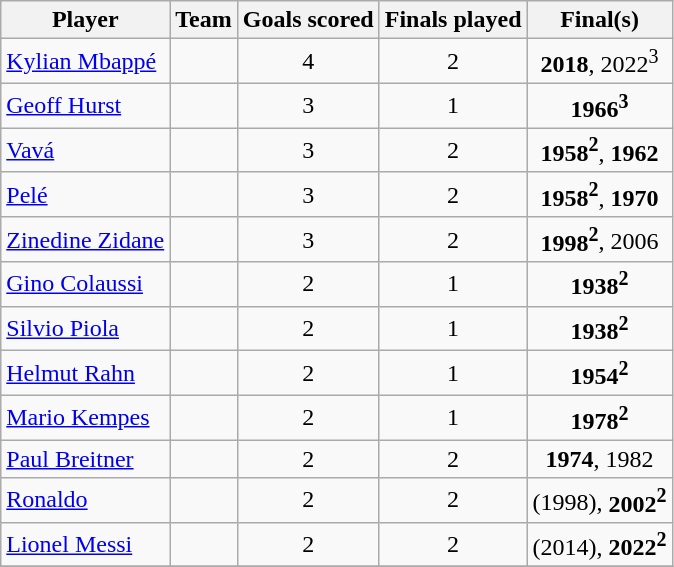<table class="wikitable sortable" style="font-size:100%; text-align:center;">
<tr>
<th>Player</th>
<th>Team</th>
<th>Goals scored</th>
<th>Finals played</th>
<th>Final(s)</th>
</tr>
<tr>
<td align=left><a href='#'>Kylian Mbappé</a></td>
<td align=left></td>
<td>4</td>
<td>2</td>
<td><strong>2018</strong>, 2022<sup>3</sup></td>
</tr>
<tr>
<td align=left><a href='#'>Geoff Hurst</a></td>
<td align=left></td>
<td>3</td>
<td>1</td>
<td><strong>1966<sup>3</sup></strong></td>
</tr>
<tr>
<td align=left><a href='#'>Vavá</a></td>
<td align=left></td>
<td>3</td>
<td>2</td>
<td><strong>1958<sup>2</sup></strong>, <strong>1962</strong></td>
</tr>
<tr>
<td align=left><a href='#'>Pelé</a></td>
<td align=left></td>
<td>3</td>
<td>2</td>
<td><strong>1958<sup>2</sup></strong>, <strong>1970</strong></td>
</tr>
<tr>
<td align=left><a href='#'>Zinedine Zidane</a></td>
<td align=left></td>
<td>3</td>
<td>2</td>
<td><strong>1998<sup>2</sup></strong>, 2006</td>
</tr>
<tr>
<td align=left><a href='#'>Gino Colaussi</a></td>
<td align=left></td>
<td>2</td>
<td>1</td>
<td><strong>1938<sup>2</sup></strong></td>
</tr>
<tr>
<td align=left><a href='#'>Silvio Piola</a></td>
<td align=left></td>
<td>2</td>
<td>1</td>
<td><strong>1938<sup>2</sup></strong></td>
</tr>
<tr>
<td align=left><a href='#'>Helmut Rahn</a></td>
<td align=left></td>
<td>2</td>
<td>1</td>
<td><strong>1954<sup>2</sup></strong></td>
</tr>
<tr>
<td align=left><a href='#'>Mario Kempes</a></td>
<td align=left></td>
<td>2</td>
<td>1</td>
<td><strong>1978<sup>2</sup></strong></td>
</tr>
<tr>
<td align=left><a href='#'>Paul Breitner</a></td>
<td align=left></td>
<td>2</td>
<td>2</td>
<td><strong>1974</strong>, 1982</td>
</tr>
<tr>
<td align=left><a href='#'>Ronaldo</a></td>
<td align=left></td>
<td>2</td>
<td>2</td>
<td>(1998), <strong>2002<sup>2</sup></strong></td>
</tr>
<tr>
<td align=left><a href='#'>Lionel Messi</a></td>
<td align=left></td>
<td>2</td>
<td>2</td>
<td>(2014), <strong>2022<sup>2</sup></strong></td>
</tr>
<tr>
</tr>
</table>
